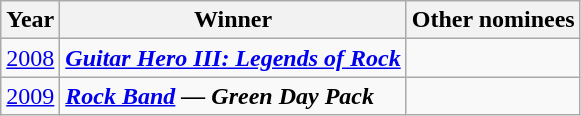<table class="wikitable">
<tr>
<th>Year</th>
<th>Winner</th>
<th>Other nominees</th>
</tr>
<tr>
<td><a href='#'>2008</a></td>
<td><strong><em><a href='#'>Guitar Hero III: Legends of Rock</a></em></strong></td>
<td></td>
</tr>
<tr>
<td><a href='#'>2009</a></td>
<td><strong><em><a href='#'>Rock Band</a> — Green Day Pack</em></strong></td>
<td></td>
</tr>
</table>
